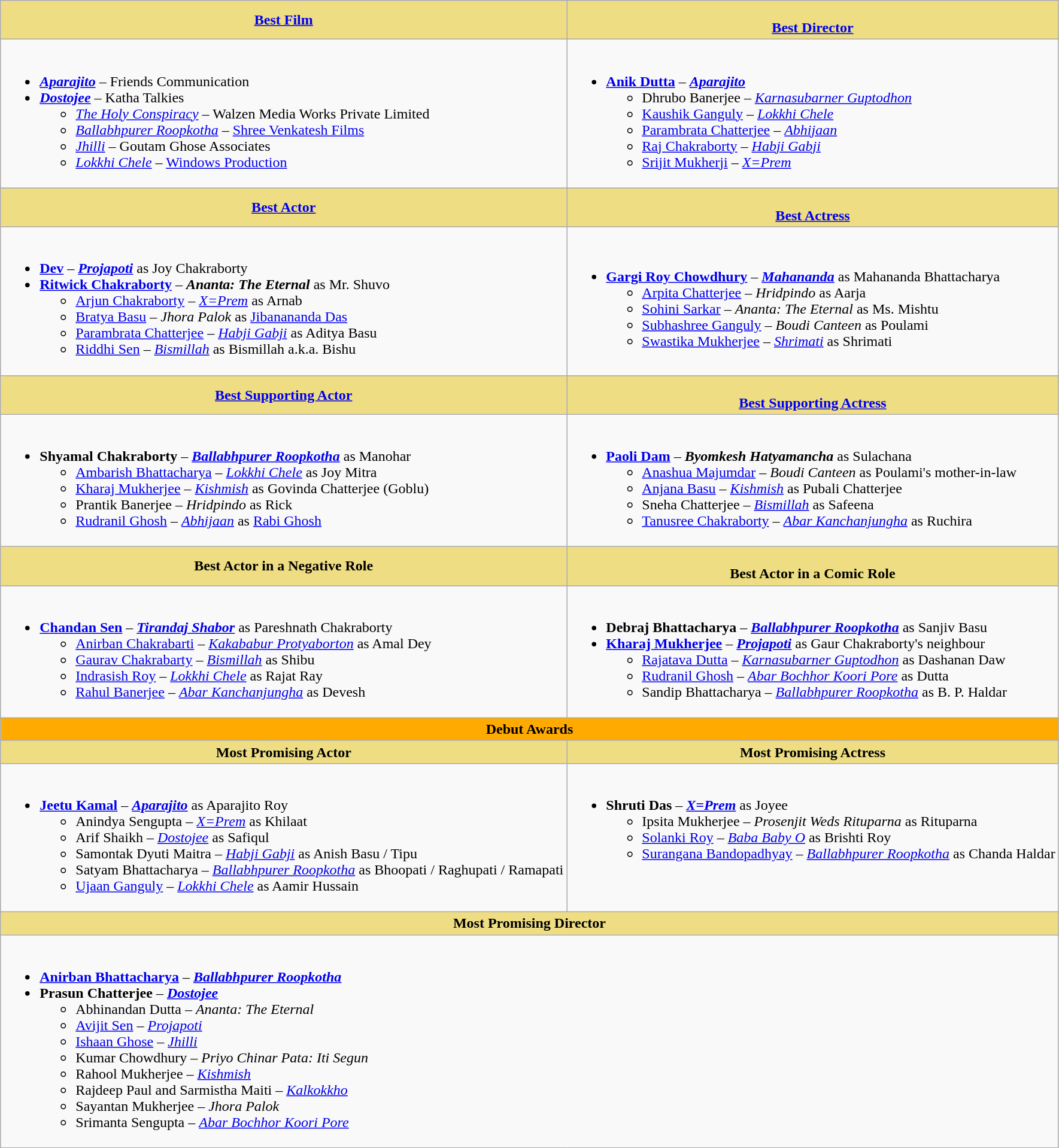<table class="wikitable">
<tr>
<th style="background:#EEDD82;"><a href='#'>Best Film</a></th>
<th style="background:#EEDD82;"><br><a href='#'>Best Director</a></th>
</tr>
<tr>
<td><br><ul><li><strong><em><a href='#'>Aparajito</a></em></strong> – Friends Communication</li><li><strong><em><a href='#'>Dostojee</a></em></strong> – Katha Talkies<ul><li><em><a href='#'>The Holy Conspiracy</a></em> – Walzen Media Works Private Limited</li><li><em><a href='#'>Ballabhpurer Roopkotha</a></em> –  <a href='#'>Shree Venkatesh Films</a></li><li><em><a href='#'>Jhilli</a></em> – Goutam Ghose Associates</li><li><em><a href='#'>Lokkhi Chele</a></em> – <a href='#'>Windows Production</a></li></ul></li></ul></td>
<td><br><ul><li><strong><a href='#'>Anik Dutta</a></strong> – <strong><em><a href='#'>Aparajito</a></em></strong><ul><li>Dhrubo Banerjee – <em><a href='#'>Karnasubarner Guptodhon</a></em></li><li><a href='#'>Kaushik Ganguly</a> – <em><a href='#'>Lokkhi Chele</a></em></li><li><a href='#'>Parambrata Chatterjee</a> – <em><a href='#'>Abhijaan</a></em></li><li><a href='#'>Raj Chakraborty</a> – <em><a href='#'>Habji Gabji</a></em></li><li><a href='#'>Srijit Mukherji</a> – <em><a href='#'>X=Prem</a></em></li></ul></li></ul></td>
</tr>
<tr>
<th style="background:#EEDD82;"><a href='#'>Best Actor</a></th>
<th style="background:#EEDD82;"><br><a href='#'>Best Actress</a></th>
</tr>
<tr>
<td><br><ul><li><strong><a href='#'>Dev</a></strong> – <strong><em><a href='#'>Projapoti</a></em></strong> as Joy Chakraborty</li><li><strong><a href='#'>Ritwick Chakraborty</a></strong> – <strong><em>Ananta: The Eternal</em></strong> as Mr. Shuvo<ul><li><a href='#'>Arjun Chakraborty</a> – <em><a href='#'>X=Prem</a></em> as Arnab</li><li><a href='#'>Bratya Basu</a> – <em>Jhora Palok</em> as <a href='#'>Jibanananda Das</a></li><li><a href='#'>Parambrata Chatterjee</a> – <em><a href='#'>Habji Gabji</a></em> as Aditya Basu</li><li><a href='#'>Riddhi Sen</a> – <em><a href='#'>Bismillah</a></em> as Bismillah a.k.a. Bishu</li></ul></li></ul></td>
<td><br><ul><li><strong><a href='#'>Gargi Roy Chowdhury</a></strong> – <strong><em><a href='#'>Mahananda</a></em></strong> as Mahananda Bhattacharya<ul><li><a href='#'>Arpita Chatterjee</a> – <em>Hridpindo</em> as Aarja</li><li><a href='#'>Sohini Sarkar</a> – <em>Ananta: The Eternal</em> as Ms. Mishtu</li><li><a href='#'>Subhashree Ganguly</a> – <em>Boudi Canteen</em> as Poulami</li><li><a href='#'>Swastika Mukherjee</a> – <em><a href='#'>Shrimati</a></em> as Shrimati</li></ul></li></ul></td>
</tr>
<tr>
<th style="background:#EEDD82;"><a href='#'>Best Supporting Actor</a></th>
<th style="background:#EEDD82;"><br><a href='#'>Best Supporting Actress</a></th>
</tr>
<tr>
<td><br><ul><li><strong>Shyamal Chakraborty</strong> – <strong><em><a href='#'>Ballabhpurer Roopkotha</a></em></strong> as Manohar<ul><li><a href='#'>Ambarish Bhattacharya</a> – <em><a href='#'>Lokkhi Chele</a></em> as Joy Mitra</li><li><a href='#'>Kharaj Mukherjee</a> – <em><a href='#'>Kishmish</a></em> as Govinda Chatterjee (Goblu)</li><li>Prantik Banerjee – <em>Hridpindo</em> as Rick</li><li><a href='#'>Rudranil Ghosh</a> – <em><a href='#'>Abhijaan</a></em> as <a href='#'>Rabi Ghosh</a></li></ul></li></ul></td>
<td><br><ul><li><strong><a href='#'>Paoli Dam</a></strong> – <strong><em>Byomkesh Hatyamancha</em></strong> as Sulachana<ul><li><a href='#'>Anashua Majumdar</a> – <em>Boudi Canteen</em> as Poulami's mother-in-law</li><li><a href='#'>Anjana Basu</a> – <em><a href='#'>Kishmish</a></em> as Pubali Chatterjee</li><li>Sneha Chatterjee – <em><a href='#'>Bismillah</a></em> as Safeena</li><li><a href='#'>Tanusree Chakraborty</a> – <em><a href='#'>Abar Kanchanjungha</a></em> as Ruchira</li></ul></li></ul></td>
</tr>
<tr>
<th style="background:#EEDD82;">Best Actor in a Negative Role</th>
<th style="background:#EEDD82;"><br>Best Actor in a Comic Role</th>
</tr>
<tr>
<td><br><ul><li><strong><a href='#'>Chandan Sen</a></strong> – <strong><em><a href='#'>Tirandaj Shabor</a></em></strong> as Pareshnath Chakraborty<ul><li><a href='#'>Anirban Chakrabarti</a> – <em><a href='#'>Kakababur Protyaborton</a></em> as Amal Dey</li><li><a href='#'>Gaurav Chakrabarty</a> – <em><a href='#'>Bismillah</a></em> as Shibu</li><li><a href='#'>Indrasish Roy</a> – <em><a href='#'>Lokkhi Chele</a></em> as Rajat Ray</li><li><a href='#'>Rahul Banerjee</a> – <em><a href='#'>Abar Kanchanjungha</a></em> as Devesh</li></ul></li></ul></td>
<td><br><ul><li><strong>Debraj Bhattacharya</strong> – <strong><em><a href='#'>Ballabhpurer Roopkotha</a></em></strong> as Sanjiv Basu</li><li><strong><a href='#'>Kharaj Mukherjee</a></strong> – <strong><em><a href='#'>Projapoti</a></em></strong> as Gaur Chakraborty's neighbour<ul><li><a href='#'>Rajatava Dutta</a> – <em><a href='#'>Karnasubarner Guptodhon</a></em> as Dashanan Daw</li><li><a href='#'>Rudranil Ghosh</a> – <em><a href='#'>Abar Bochhor Koori Pore</a></em> as Dutta</li><li>Sandip Bhattacharya – <em><a href='#'>Ballabhpurer Roopkotha</a></em> as B. P. Haldar</li></ul></li></ul></td>
</tr>
<tr>
<th style="background:#FFAA00;" colspan=6>Debut Awards</th>
</tr>
<tr>
<th colspan=1 style="background:#EEDD82;">Most Promising Actor</th>
<th colspan=1 style="background:#EEDD82;">Most Promising Actress</th>
</tr>
<tr>
<td colspan=1; valign=top><br><ul><li><strong><a href='#'>Jeetu Kamal</a></strong> – <strong><em><a href='#'>Aparajito</a></em></strong> as Aparajito Roy<ul><li>Anindya Sengupta – <em><a href='#'>X=Prem</a></em> as Khilaat</li><li>Arif Shaikh – <em><a href='#'>Dostojee</a></em> as Safiqul</li><li>Samontak Dyuti Maitra – <em><a href='#'>Habji Gabji</a></em> as Anish Basu / Tipu</li><li>Satyam Bhattacharya – <em><a href='#'>Ballabhpurer Roopkotha</a></em> as Bhoopati / Raghupati / Ramapati</li><li><a href='#'>Ujaan Ganguly</a> – <em><a href='#'>Lokkhi Chele</a></em> as Aamir Hussain</li></ul></li></ul></td>
<td colspan=1; valign=top><br><ul><li><strong>Shruti Das</strong> – <strong><em><a href='#'>X=Prem</a></em></strong> as Joyee<ul><li>Ipsita Mukherjee – <em>Prosenjit Weds Rituparna</em> as Rituparna</li><li><a href='#'>Solanki Roy</a> – <em><a href='#'>Baba Baby O</a></em> as Brishti Roy</li><li><a href='#'>Surangana Bandopadhyay</a> – <em><a href='#'>Ballabhpurer Roopkotha</a></em> as Chanda Haldar</li></ul></li></ul></td>
</tr>
<tr>
<th colspan=2 style="background:#EEDD82;">Most Promising Director</th>
</tr>
<tr>
<td colspan=2; valign=top><br><ul><li><strong><a href='#'>Anirban Bhattacharya</a></strong> – <strong><em><a href='#'>Ballabhpurer Roopkotha</a></em></strong></li><li><strong>Prasun Chatterjee</strong> – <strong><em><a href='#'>Dostojee</a></em></strong><ul><li>Abhinandan Dutta – <em>Ananta: The Eternal</em></li><li><a href='#'>Avijit Sen</a> – <em><a href='#'>Projapoti</a></em></li><li><a href='#'>Ishaan Ghose</a> – <em><a href='#'>Jhilli</a></em></li><li>Kumar Chowdhury – <em>Priyo Chinar Pata: Iti Segun</em></li><li>Rahool Mukherjee – <em><a href='#'>Kishmish</a></em></li><li>Rajdeep Paul and Sarmistha Maiti – <em><a href='#'>Kalkokkho</a></em></li><li>Sayantan Mukherjee – <em>Jhora Palok</em></li><li>Srimanta Sengupta – <em><a href='#'>Abar Bochhor Koori Pore</a></em></li></ul></li></ul></td>
</tr>
</table>
